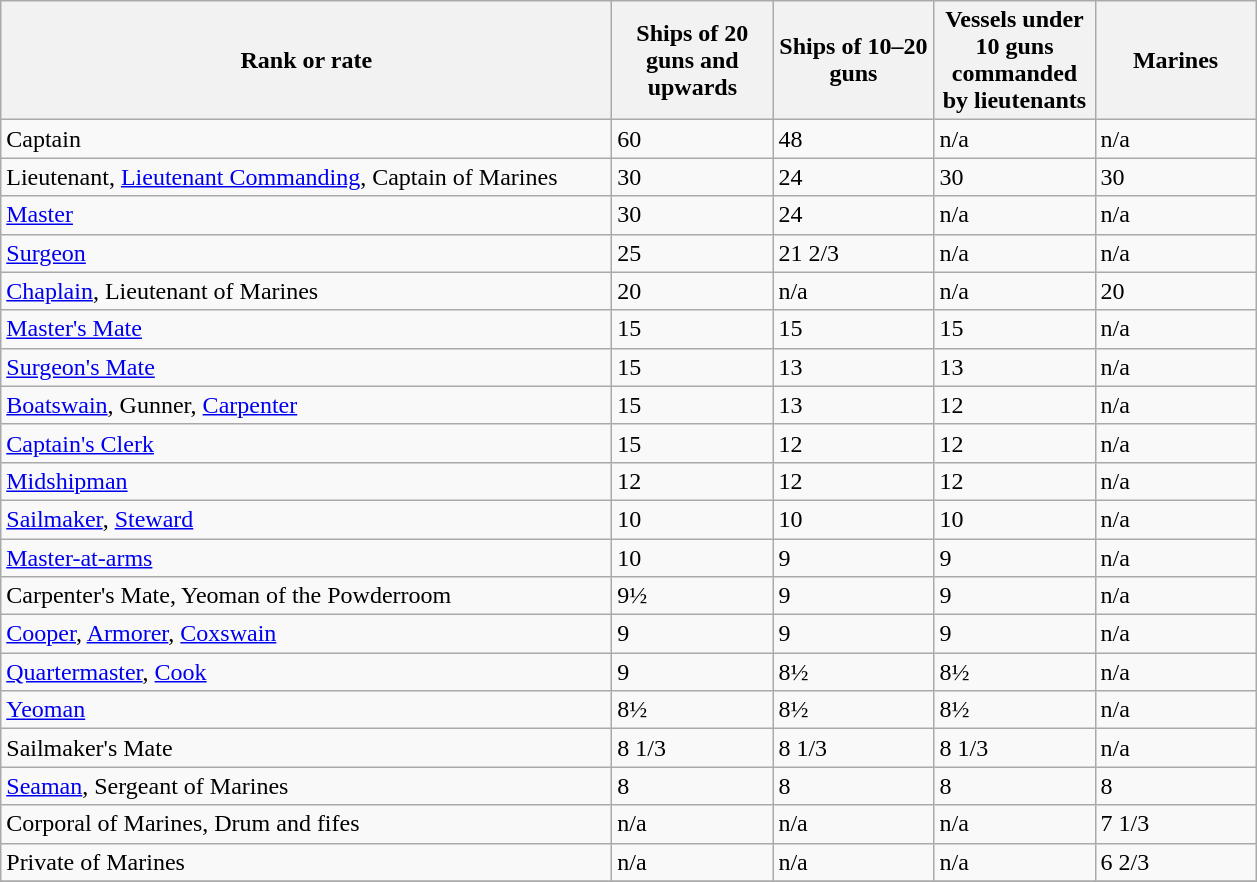<table class="wikitable">
<tr>
<th align="left" width="400">Rank or rate</th>
<th align="left" width="100">Ships of 20 guns and upwards</th>
<th align="left" width="100">Ships of 10–20 guns</th>
<th align="left" width="100">Vessels under 10 guns commanded by lieutenants</th>
<th align="left" width="100">Marines</th>
</tr>
<tr>
<td>Captain</td>
<td>60</td>
<td>48</td>
<td>n/a</td>
<td>n/a</td>
</tr>
<tr>
<td>Lieutenant, <a href='#'>Lieutenant Commanding</a>, Captain of Marines</td>
<td>30</td>
<td>24</td>
<td>30</td>
<td>30</td>
</tr>
<tr>
<td><a href='#'>Master</a></td>
<td>30</td>
<td>24</td>
<td>n/a</td>
<td>n/a</td>
</tr>
<tr>
<td><a href='#'>Surgeon</a></td>
<td>25</td>
<td>21 2/3</td>
<td>n/a</td>
<td>n/a</td>
</tr>
<tr>
<td><a href='#'>Chaplain</a>, Lieutenant of Marines</td>
<td>20</td>
<td>n/a</td>
<td>n/a</td>
<td>20</td>
</tr>
<tr>
<td><a href='#'>Master's Mate</a></td>
<td>15</td>
<td>15</td>
<td>15</td>
<td>n/a</td>
</tr>
<tr>
<td><a href='#'>Surgeon's Mate</a></td>
<td>15</td>
<td>13</td>
<td>13</td>
<td>n/a</td>
</tr>
<tr>
<td><a href='#'>Boatswain</a>, Gunner, <a href='#'>Carpenter</a></td>
<td>15</td>
<td>13</td>
<td>12</td>
<td>n/a</td>
</tr>
<tr>
<td><a href='#'>Captain's Clerk</a></td>
<td>15</td>
<td>12</td>
<td>12</td>
<td>n/a</td>
</tr>
<tr>
<td><a href='#'>Midshipman</a></td>
<td>12</td>
<td>12</td>
<td>12</td>
<td>n/a</td>
</tr>
<tr>
<td><a href='#'>Sailmaker</a>, <a href='#'>Steward</a></td>
<td>10</td>
<td>10</td>
<td>10</td>
<td>n/a</td>
</tr>
<tr>
<td><a href='#'>Master-at-arms</a></td>
<td>10</td>
<td>9</td>
<td>9</td>
<td>n/a</td>
</tr>
<tr>
<td>Carpenter's Mate, Yeoman of the Powderroom</td>
<td>9½</td>
<td>9</td>
<td>9</td>
<td>n/a</td>
</tr>
<tr>
<td><a href='#'>Cooper</a>, <a href='#'>Armorer</a>, <a href='#'>Coxswain</a></td>
<td>9</td>
<td>9</td>
<td>9</td>
<td>n/a</td>
</tr>
<tr>
<td><a href='#'>Quartermaster</a>, <a href='#'>Cook</a></td>
<td>9</td>
<td>8½</td>
<td>8½</td>
<td>n/a</td>
</tr>
<tr>
<td><a href='#'>Yeoman</a></td>
<td>8½</td>
<td>8½</td>
<td>8½</td>
<td>n/a</td>
</tr>
<tr>
<td>Sailmaker's Mate</td>
<td>8 1/3</td>
<td>8 1/3</td>
<td>8 1/3</td>
<td>n/a</td>
</tr>
<tr>
<td><a href='#'>Seaman</a>, Sergeant of Marines</td>
<td>8</td>
<td>8</td>
<td>8</td>
<td>8</td>
</tr>
<tr>
<td>Corporal of Marines, Drum and fifes</td>
<td>n/a</td>
<td>n/a</td>
<td>n/a</td>
<td>7 1/3</td>
</tr>
<tr>
<td>Private of Marines</td>
<td>n/a</td>
<td>n/a</td>
<td>n/a</td>
<td>6 2/3</td>
</tr>
<tr>
</tr>
</table>
